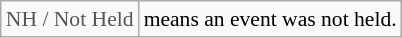<table class="wikitable" style="font-size:90%">
<tr>
<td style="text-align:center; color:#555555;" colspan="4">NH / Not Held</td>
<td>means an event was not held.</td>
</tr>
</table>
